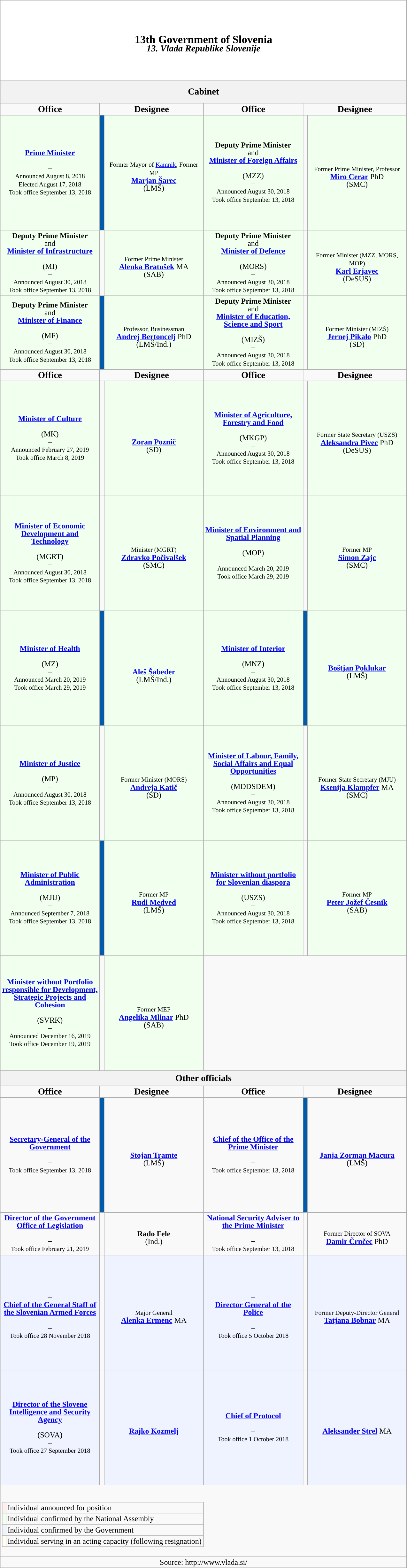<table class="wikitable" style="text-align: center; line-height:16px;">
<tr>
<td colspan="6" style="height: 10em; background:white"><br><big><strong><big>13th Government of Slovenia</big></strong></big><br><strong><big><em>13. Vlada Republike Slovenije</em></big></strong></td>
</tr>
<tr style="height: 3em;">
<th colspan="6"><strong><big>Cabinet</big></strong></th>
</tr>
<tr>
<td style="width:200px;"><strong><big>Office</big></strong></td>
<td colspan="2"><strong><big>Designee</big></strong></td>
<td style="width:200px;"><strong><big>Office</big></strong></td>
<td colspan="2"><strong><big>Designee</big></strong></td>
</tr>
<tr style="height: 15em;">
<td style="width:200px; background:#f1ffef;"><strong><a href='#'>Prime Minister</a></strong><br><br>–<br><small>Announced August 8, 2018</small><br><small>Elected August 17, 2018</small><br><small>Took office September 13, 2018</small></td>
<td style="width:2px; background:#005bab"></td>
<td style="width:200px; background:#f1ffef;"><br><small>Former Mayor of <a href='#'>Kamnik</a>, Former MP</small><br><strong><a href='#'>Marjan Šarec</a></strong><br>(LMŠ)</td>
<td style="width:200px; background:#f1ffef;"><strong>Deputy Prime Minister</strong><br>and<br><a href='#'><strong>Minister of Foreign Affairs</strong></a><br><br>(MZZ)<br>–<br><small>Announced August 30, 2018</small><br><small>Took office September 13, 2018</small></td>
<td style="width:2px; background:"></td>
<td style="width:200px; background:#f1ffef;"><br><small>Former Prime Minister, Professor</small><br><strong><a href='#'>Miro Cerar</a></strong> PhD<br>(SMC)</td>
</tr>
<tr>
<td style="width:200px; background:#f1ffef;"><strong>Deputy Prime Minister</strong><br>and<br><strong><a href='#'>Minister of Infrastructure</a></strong><br><br>(MI)<br>–<br><small>Announced August 30, 2018</small><br><small>Took office September 13, 2018</small></td>
<td style="width:2px; background:"></td>
<td style="width:200px; background:#f1ffef;"><br><small>Former Prime Minister</small><br><strong><a href='#'>Alenka Bratušek</a></strong> MA<br>(SAB)</td>
<td style="width:200px; background:#f1ffef;"><strong>Deputy Prime Minister</strong><br>and<br><strong><a href='#'>Minister of Defence</a></strong><br><br>(MORS)<br>–<br><small>Announced August 30, 2018</small><br><small>Took office September 13, 2018</small></td>
<td style="width:2px; background:"></td>
<td style="width:200px; background:#f1ffef;"><br><small>Former Minister (MZZ, MORS, MOP)</small><br><strong><a href='#'>Karl Erjavec</a></strong><br>(DeSUS)</td>
</tr>
<tr>
<td style="width:200px; background:#f1ffef;"><strong>Deputy Prime Minister</strong><br>and<br><strong><a href='#'>Minister of Finance</a></strong><br><br>(MF)<br>–<br><small>Announced August 30, 2018</small><br><small>Took office September 13, 2018</small></td>
<td style="width:2px; background:#005bab"></td>
<td style="width:200px; background:#f1ffef;"><br><small>Professor, Businessman</small><br><strong><a href='#'>Andrej Bertoncelj</a></strong> PhD<br>(LMŠ/Ind.)</td>
<td style="width:200px; background:#f1ffef;"><strong>Deputy Prime Minister</strong><br>and<br><strong><a href='#'>Minister of Education, Science and Sport</a></strong><br><br>(MIZŠ)<br>–<br><small>Announced August 30, 2018</small><br><small>Took office September 13, 2018</small></td>
<td style="width:2px; background:"></td>
<td style="width:200px; background:#f1ffef;"><br><small>Former Minister (MIZŠ)</small><br><strong><a href='#'>Jernej Pikalo</a></strong> PhD<br>(SD)</td>
</tr>
<tr>
<td><strong><big>Office</big></strong></td>
<td colspan="2"><strong><big>Designee</big></strong></td>
<td><strong><big>Office</big></strong></td>
<td colspan="2"><strong><big>Designee</big></strong></td>
</tr>
<tr style="height: 15em;">
<td style="width:200px; background:#f1ffef;"><strong><a href='#'>Minister of Culture</a></strong><br><br>(MK)<br>–<br><small>Announced February 27, 2019</small><br><small>Took office March 8, 2019</small></td>
<td style="width:2px; background:"></td>
<td style="width:200px; background:#f1ffef;"><br><br><strong><a href='#'>Zoran Poznič</a></strong><br>(SD)</td>
<td style="width:200px; background:#f1ffef;"><strong><a href='#'>Minister of Agriculture, Forestry and Food</a></strong><br><br>(MKGP)<br>–<br><small>Announced August 30, 2018</small><br><small>Took office September 13, 2018</small></td>
<td style="width:2px; background:"></td>
<td style="width:200px; background:#f1ffef;"><br><small>Former State Secretary (USZS)</small><br><strong><a href='#'>Aleksandra Pivec</a></strong> PhD<br>(DeSUS)</td>
</tr>
<tr style="height: 15em;">
<td style="width:200px; background:#f1ffef;"><a href='#'><strong>Minister of Economic Development and Technology</strong></a><br><br>(MGRT)<br>–<br><small>Announced August 30, 2018</small><br><small>Took office September 13, 2018</small></td>
<td style="width:2px; background:"></td>
<td style="width:200px; background:#f1ffef;"><br><small>Minister (MGRT)</small><br><strong><a href='#'>Zdravko Počivalšek</a></strong><br>(SMC)</td>
<td style="width:200px; background:#f1ffef;"><strong><a href='#'>Minister of Environment and Spatial Planning</a></strong><br><br>(MOP)<br>–<br><small>Announced March 20, 2019</small><br><small>Took office March 29, 2019</small></td>
<td style="width:2px; background:"></td>
<td style="width:200px; background:#f1ffef;"><br><small>Former MP</small><br><strong><a href='#'>Simon Zajc</a></strong><br>(SMC)</td>
</tr>
<tr style="height: 15em;">
<td style="width:200px; background:#f1ffef;"><strong><a href='#'>Minister of Health</a></strong><br><br>(MZ)<br>–<br><small>Announced March 20, 2019</small><br><small>Took office March 29, 2019</small></td>
<td style="width:2px; background:#005bab"></td>
<td style="width:200px; background:#f1ffef;"><br><br><strong><a href='#'>Aleš Šabeder</a></strong><br>(LMŠ/Ind.)</td>
<td style="width:200px; background:#f1ffef;"><strong><a href='#'>Minister of Interior</a></strong><br><br>(MNZ)<br>–<br><small>Announced August 30, 2018</small><br><small>Took office September 13, 2018</small></td>
<td style="width:2px; background:#005bab"></td>
<td style="width:200px; background:#f1ffef;"><br><strong><a href='#'>Boštjan Poklukar</a></strong><br>(LMŠ)</td>
</tr>
<tr style="height: 15em;">
<td style="width:200px; background:#f1ffef;"><strong><a href='#'>Minister of Justice</a></strong><br><br>(MP)<br>–<br><small>Announced August 30, 2018</small><br><small>Took office September 13, 2018</small></td>
<td style="width:2px; background:"></td>
<td style="width:200px; background:#f1ffef;"><br><small>Former Minister (MORS)</small><br><strong><a href='#'>Andreja Katič</a></strong><br>(SD)</td>
<td style="width:200px; background:#f1ffef;"><strong><a href='#'>Minister of Labour, Family, Social Affairs and Equal Opportunities</a></strong><br><br>(MDDSDEM)<br>–<br><small>Announced August 30, 2018</small><br><small>Took office September 13, 2018</small></td>
<td style="width:2px; background:"></td>
<td style="width:200px; background:#f1ffef;"><br><small>Former State Secretary (MJU)</small><br><strong><a href='#'>Ksenija Klampfer</a></strong> MA<br>(SMC)</td>
</tr>
<tr style="height: 15em;">
<td style="width:200px; background:#f1ffef;"><strong><a href='#'>Minister of Public Administration</a></strong><br><br>(MJU)<br>–<br><small>Announced September 7, 2018</small><br><small>Took office September 13, 2018</small></td>
<td style="width:2px; background:#005bab"></td>
<td style="width:200px; background:#f1ffef;"><br><small>Former MP</small><br><strong><a href='#'>Rudi Medved</a></strong><br>(LMŠ)</td>
<td style="width:200px; background:#f1ffef;"><strong><a href='#'>Minister without portfolio for Slovenian diaspora</a></strong><br><br>(USZS)<br>–<br><small>Announced August 30, 2018</small><br><small>Took office September 13, 2018</small></td>
<td style="width:2px; background:"></td>
<td style="width:200px; background:#f1ffef;"><br><small>Former MP</small><br><strong><a href='#'>Peter Jožef Česnik</a></strong><br>(SAB)</td>
</tr>
<tr style="height: 15em;">
<td style="width:200px; background:#f1ffef;"><strong><a href='#'>Minister without Portfolio responsible for Development, Strategic Projects and Cohesion</a></strong><br><br>(SVRK)<br>–<br><small>Announced December 16, 2019</small><br><small>Took office December 19, 2019</small></td>
<td style="width:2px; background:"></td>
<td style="width:200px; background:#f1ffef;"><br><small>Former MEP</small><br><strong><a href='#'>Angelika Mlinar</a></strong> PhD<br>(SAB)</td>
<td colspan="3"></td>
</tr>
<tr style="height: 2em;">
<th colspan="6"><strong><big>Other officials</big></strong></th>
</tr>
<tr>
<td><strong><big>Office</big></strong></td>
<td colspan="2"><strong><big>Designee</big></strong></td>
<td><strong><big>Office</big></strong></td>
<td colspan="2"><strong><big>Designee</big></strong></td>
</tr>
<tr style="height: 15em;">
<td style="width:200px;"><a href='#'><strong>Secretary-General of the Government</strong></a><br><br>–<br><small>Took office September 13, 2018</small><br></td>
<td style="width:2px; background:#005bab"></td>
<td style="width:200px;"><br><strong><a href='#'>Stojan Tramte</a></strong><br>(LMŠ)</td>
<td style="width:200px;"><strong><a href='#'>Chief of the Office of the Prime Minister</a></strong><br><br>–<br><small>Took office September 13, 2018</small><br></td>
<td style="width:2px; background:#005bab"></td>
<td style="width:200px;"><br><strong><a href='#'>Janja Zorman Macura</a></strong><br>(LMŠ)</td>
</tr>
<tr>
<td style="width:200px;"><strong><a href='#'>Director of the Government Office of Legislation</a></strong><br><br>–<br><small>Took office February 21, 2019</small><br></td>
<td style="width:2px;"></td>
<td style="width:200px;"><br><strong>Rado Fele</strong><br>(Ind.)</td>
<td style="width:200px;"><strong><a href='#'>National Security Adviser to the Prime Minister</a></strong><br><br>–<br><small>Took office September 13, 2018</small><br></td>
<td style="width:2px;"></td>
<td style="width:200px;"><br><small>Former Director of SOVA</small><br><strong><a href='#'>Damir Črnčec</a></strong> PhD</td>
</tr>
<tr style="height: 15em;">
<td style="width:200px; background:#eff3ff;"><br>–<br><strong><a href='#'>Chief of the General Staff of the Slovenian Armed Forces</a></strong><br><br>–<br><small>Took office 28 November 2018</small><br></td>
<td style="width:2px;"></td>
<td style="width:200px; background:#eff3ff;"><br><small>Major General</small><br><strong><a href='#'>Alenka Ermenc</a></strong> MA</td>
<td style="width:200px; background:#eff3ff;"><br>–<br><strong><a href='#'>Director General of the Police</a></strong><br><br>–<br><small>Took office 5 October 2018</small><br></td>
<td style="width:2px;"></td>
<td style="width:200px; background:#eff3ff;"><br><small>Former Deputy-Director General</small><br><strong><a href='#'>Tatjana Bobnar</a></strong> MA</td>
</tr>
<tr style="height: 15em;">
<td style="width:200px; background:#eff3ff;"><strong><a href='#'>Director of the Slovene Intelligence and Security Agency</a></strong><br><br>(SOVA)<br>–<br><small>Took office 27 September 2018</small><br></td>
<td style="width:2px;"></td>
<td style="width:200px; background:#eff3ff;"><br><strong><a href='#'>Rajko Kozmelj</a></strong></td>
<td style="width:200px; background:#eff3ff;"><strong><a href='#'>Chief of Protocol</a></strong><br><br>–<br><small>Took office 1 October 2018</small><br></td>
<td style="width:2px;"></td>
<td style="width:200px; background:#eff3ff;"><br><strong><a href='#'>Aleksander Strel</a></strong> MA</td>
</tr>
<tr>
<td colspan="6"><br><table class="wikitable" style="text-align: left; line-height:16px;">
<tr>
<td style="background:#ffefef;"></td>
<td>Individual announced for position</td>
</tr>
<tr>
<td style="background:#f1ffef;"></td>
<td>Individual confirmed by the National Assembly</td>
</tr>
<tr>
<td style="background:#eff3ff;"></td>
<td>Individual confirmed by the Government</td>
</tr>
<tr>
<td style="background:#fffeef;"></td>
<td>Individual serving in an acting capacity (following resignation)</td>
</tr>
</table>
</td>
</tr>
<tr>
<td colspan="6">Source: http://www.vlada.si/</td>
</tr>
</table>
